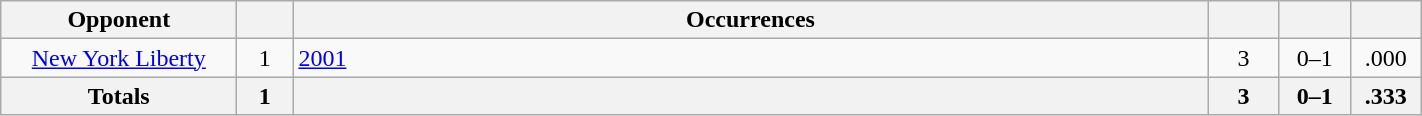<table class="wikitable sortable" style="text-align: center; width: 75%;">
<tr>
<th width="150">Opponent</th>
<th width="30"></th>
<th>Occurrences</th>
<th width="40"></th>
<th width="40"></th>
<th width="40"></th>
</tr>
<tr>
<td><a href='#'>New York Liberty</a></td>
<td>1</td>
<td align=left><a href='#'>2001</a></td>
<td>3</td>
<td>0–1</td>
<td>.000</td>
</tr>
<tr>
<th width="150">Totals</th>
<th width="30">1</th>
<th></th>
<th width="40">3</th>
<th width="40">0–1</th>
<th width="40">.333</th>
</tr>
</table>
